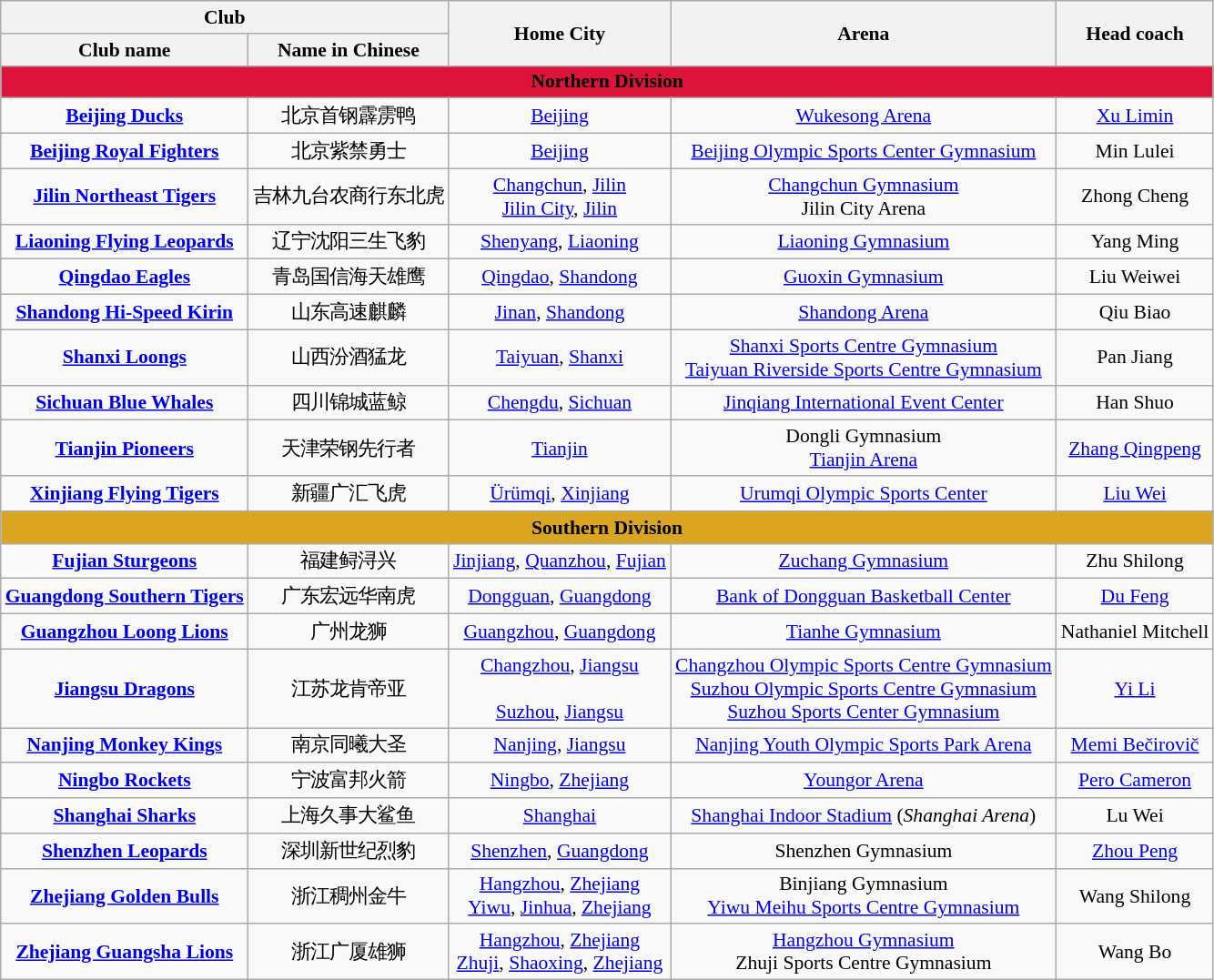<table class="wikitable sortable" style="text-align:center;font-size:90%">
<tr>
<th colspan="2">Club</th>
<th rowspan="2">Home City</th>
<th rowspan="2">Arena</th>
<th rowspan="2">Head coach</th>
</tr>
<tr>
<th>Club name</th>
<th>Name in Chinese</th>
</tr>
<tr>
<th style=background:crimson colspan=5><span>Northern Division</span></th>
</tr>
<tr>
<td><strong><a href='#'>Beijing Ducks</a></strong></td>
<td>北京首钢霹雳鸭</td>
<td><a href='#'>Beijing</a></td>
<td><a href='#'>Wukesong Arena</a></td>
<td> <a href='#'>Xu Limin</a></td>
</tr>
<tr>
<td><strong><a href='#'>Beijing Royal Fighters</a></strong></td>
<td>北京紫禁勇士</td>
<td><a href='#'>Beijing</a></td>
<td><a href='#'>Beijing Olympic Sports Center Gymnasium</a></td>
<td> Min Lulei</td>
</tr>
<tr>
<td><strong><a href='#'>Jilin Northeast Tigers</a></strong></td>
<td>吉林九台农商行东北虎</td>
<td><a href='#'>Changchun</a>, <a href='#'>Jilin</a><br><a href='#'>Jilin City</a>, <a href='#'>Jilin</a></td>
<td><a href='#'>Changchun Gymnasium</a><br>Jilin City Arena</td>
<td> Zhong Cheng</td>
</tr>
<tr>
<td><strong><a href='#'>Liaoning Flying Leopards</a></strong></td>
<td>辽宁沈阳三生飞豹</td>
<td><a href='#'>Shenyang</a>, <a href='#'>Liaoning</a></td>
<td><a href='#'>Liaoning Gymnasium</a></td>
<td> Yang Ming</td>
</tr>
<tr>
<td><strong><a href='#'>Qingdao Eagles</a></strong></td>
<td>青岛国信海天雄鹰</td>
<td><a href='#'>Qingdao</a>, <a href='#'>Shandong</a></td>
<td><a href='#'>Guoxin Gymnasium</a></td>
<td> Liu Weiwei</td>
</tr>
<tr>
<td><strong><a href='#'>Shandong Hi-Speed Kirin</a></strong></td>
<td>山东高速麒麟</td>
<td><a href='#'>Jinan</a>, <a href='#'>Shandong</a></td>
<td><a href='#'>Shandong Arena</a></td>
<td> Qiu Biao</td>
</tr>
<tr>
<td><strong><a href='#'>Shanxi Loongs</a></strong></td>
<td>山西汾酒猛龙</td>
<td><a href='#'>Taiyuan</a>, <a href='#'>Shanxi</a></td>
<td><a href='#'>Shanxi Sports Centre Gymnasium</a><br><a href='#'>Taiyuan Riverside Sports Centre Gymnasium</a></td>
<td> Pan Jiang</td>
</tr>
<tr>
<td><strong><a href='#'>Sichuan Blue Whales</a></strong></td>
<td>四川锦城蓝鲸</td>
<td><a href='#'>Chengdu</a>, <a href='#'>Sichuan</a></td>
<td><a href='#'>Jinqiang International Event Center</a></td>
<td> Han Shuo</td>
</tr>
<tr>
<td><strong><a href='#'>Tianjin Pioneers</a></strong></td>
<td>天津荣钢先行者</td>
<td><a href='#'>Tianjin</a></td>
<td>Dongli Gymnasium<br><a href='#'>Tianjin Arena</a></td>
<td> <a href='#'>Zhang Qingpeng</a></td>
</tr>
<tr>
<td><strong><a href='#'>Xinjiang Flying Tigers</a></strong></td>
<td>新疆广汇飞虎</td>
<td><a href='#'>Ürümqi</a>, <a href='#'>Xinjiang</a></td>
<td><a href='#'>Urumqi Olympic Sports Center</a></td>
<td> <a href='#'>Liu Wei</a></td>
</tr>
<tr>
<th style=background:goldenrod colspan=5><span>Southern Division</span></th>
</tr>
<tr>
<td><strong><a href='#'>Fujian Sturgeons</a></strong></td>
<td>福建鲟浔兴</td>
<td><a href='#'>Jinjiang</a>, <a href='#'>Quanzhou</a>, <a href='#'>Fujian</a></td>
<td><a href='#'>Zuchang Gymnasium</a></td>
<td> Zhu Shilong</td>
</tr>
<tr>
<td><strong><a href='#'>Guangdong Southern Tigers</a></strong></td>
<td>广东宏远华南虎</td>
<td><a href='#'>Dongguan</a>, <a href='#'>Guangdong</a></td>
<td><a href='#'>Bank of Dongguan Basketball Center</a></td>
<td> <a href='#'>Du Feng</a></td>
</tr>
<tr>
<td><strong><a href='#'>Guangzhou Loong Lions</a></strong></td>
<td>广州龙狮</td>
<td><a href='#'>Guangzhou</a>, <a href='#'>Guangdong</a></td>
<td><a href='#'>Tianhe Gymnasium</a></td>
<td> Nathaniel Mitchell</td>
</tr>
<tr>
<td><strong><a href='#'>Jiangsu Dragons</a></strong></td>
<td>江苏龙肯帝亚</td>
<td><a href='#'>Changzhou</a>, <a href='#'>Jiangsu</a><br><br><a href='#'>Suzhou</a>, <a href='#'>Jiangsu</a></td>
<td><a href='#'>Changzhou Olympic Sports Centre Gymnasium</a><br><a href='#'>Suzhou Olympic Sports Centre Gymnasium</a><br><a href='#'>Suzhou Sports Center Gymnasium</a></td>
<td> <a href='#'>Yi Li</a></td>
</tr>
<tr>
<td><strong><a href='#'>Nanjing Monkey Kings</a></strong></td>
<td>南京同曦大圣</td>
<td><a href='#'>Nanjing</a>, <a href='#'>Jiangsu</a></td>
<td><a href='#'>Nanjing Youth Olympic Sports Park Arena</a></td>
<td> <a href='#'>Memi Bečirovič</a></td>
</tr>
<tr>
<td><strong><a href='#'>Ningbo Rockets</a></strong></td>
<td>宁波富邦火箭</td>
<td><a href='#'>Ningbo</a>, <a href='#'>Zhejiang</a></td>
<td><a href='#'>Youngor Arena</a></td>
<td> <a href='#'>Pero Cameron</a></td>
</tr>
<tr>
<td><strong><a href='#'>Shanghai Sharks</a></strong></td>
<td>上海久事大鲨鱼</td>
<td><a href='#'>Shanghai</a></td>
<td><a href='#'>Shanghai Indoor Stadium</a> (<em>Shanghai Arena</em>)</td>
<td> Lu Wei</td>
</tr>
<tr>
<td><strong><a href='#'>Shenzhen Leopards</a></strong></td>
<td>深圳新世纪烈豹</td>
<td><a href='#'>Shenzhen</a>, <a href='#'>Guangdong</a></td>
<td>Shenzhen Gymnasium</td>
<td> <a href='#'>Zhou Peng</a></td>
</tr>
<tr>
<td><strong><a href='#'>Zhejiang Golden Bulls</a></strong></td>
<td>浙江稠州金牛</td>
<td><a href='#'>Hangzhou</a>, <a href='#'>Zhejiang</a><br><a href='#'>Yiwu</a>, <a href='#'>Jinhua</a>, <a href='#'>Zhejiang</a></td>
<td>Binjiang Gymnasium<br><a href='#'>Yiwu Meihu Sports Centre Gymnasium</a></td>
<td> Wang Shilong</td>
</tr>
<tr>
<td><strong><a href='#'>Zhejiang Guangsha Lions</a></strong></td>
<td>浙江广厦雄狮</td>
<td><a href='#'>Hangzhou</a>, <a href='#'>Zhejiang</a><br><a href='#'>Zhuji</a>, <a href='#'>Shaoxing</a>, <a href='#'>Zhejiang</a></td>
<td><a href='#'>Hangzhou Gymnasium</a><br>Zhuji Sports Centre Gymnasium</td>
<td> Wang Bo</td>
</tr>
</table>
